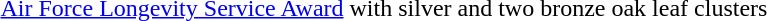<table>
<tr>
<td></td>
<td><a href='#'>Air Force Longevity Service Award</a> with silver and two bronze oak leaf clusters</td>
</tr>
<tr>
</tr>
</table>
